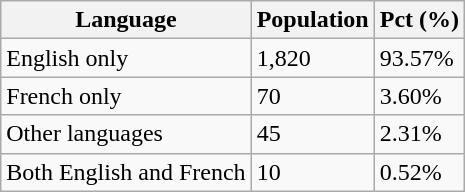<table class="wikitable">
<tr>
<th>Language</th>
<th>Population</th>
<th>Pct (%)</th>
</tr>
<tr>
<td>English only</td>
<td>1,820</td>
<td>93.57%</td>
</tr>
<tr>
<td>French only</td>
<td>70</td>
<td>3.60%</td>
</tr>
<tr>
<td>Other languages</td>
<td>45</td>
<td>2.31%</td>
</tr>
<tr>
<td>Both English and French</td>
<td>10</td>
<td>0.52%</td>
</tr>
</table>
